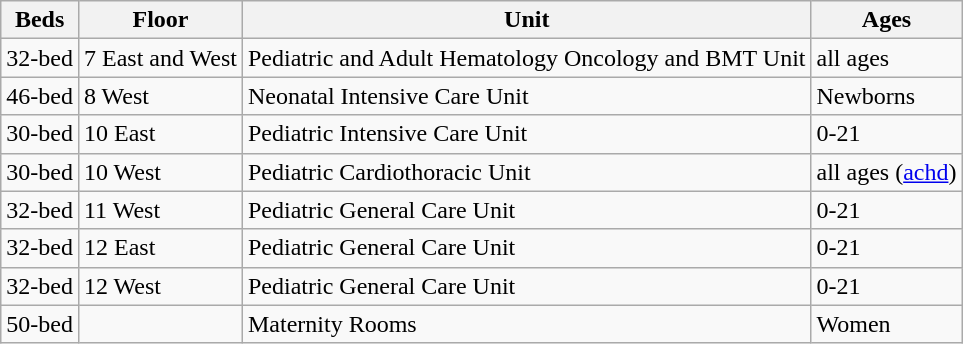<table class="wikitable">
<tr>
<th>Beds</th>
<th>Floor</th>
<th>Unit</th>
<th>Ages</th>
</tr>
<tr>
<td>32-bed</td>
<td>7 East and West</td>
<td>Pediatric and Adult Hematology Oncology and BMT Unit</td>
<td>all ages</td>
</tr>
<tr>
<td>46-bed</td>
<td>8 West</td>
<td>Neonatal Intensive Care Unit</td>
<td>Newborns</td>
</tr>
<tr>
<td>30-bed</td>
<td>10 East</td>
<td>Pediatric Intensive Care Unit</td>
<td>0-21</td>
</tr>
<tr>
<td>30-bed</td>
<td>10 West</td>
<td>Pediatric Cardiothoracic Unit</td>
<td>all ages (<a href='#'>achd</a>)</td>
</tr>
<tr>
<td>32-bed</td>
<td>11 West</td>
<td>Pediatric General Care Unit</td>
<td>0-21</td>
</tr>
<tr>
<td>32-bed</td>
<td>12 East</td>
<td>Pediatric General Care Unit</td>
<td>0-21</td>
</tr>
<tr>
<td>32-bed</td>
<td>12 West</td>
<td>Pediatric General Care Unit</td>
<td>0-21</td>
</tr>
<tr>
<td>50-bed</td>
<td></td>
<td>Maternity Rooms</td>
<td>Women</td>
</tr>
</table>
